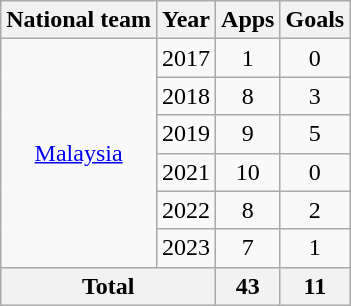<table class="wikitable" style="text-align:center">
<tr>
<th>National team</th>
<th>Year</th>
<th>Apps</th>
<th>Goals</th>
</tr>
<tr>
<td rowspan=6><a href='#'>Malaysia</a></td>
<td>2017</td>
<td>1</td>
<td>0</td>
</tr>
<tr>
<td>2018</td>
<td>8</td>
<td>3</td>
</tr>
<tr>
<td>2019</td>
<td>9</td>
<td>5</td>
</tr>
<tr>
<td>2021</td>
<td>10</td>
<td>0</td>
</tr>
<tr>
<td>2022</td>
<td>8</td>
<td>2</td>
</tr>
<tr>
<td>2023</td>
<td>7</td>
<td>1</td>
</tr>
<tr>
<th colspan=2>Total</th>
<th>43</th>
<th>11</th>
</tr>
</table>
